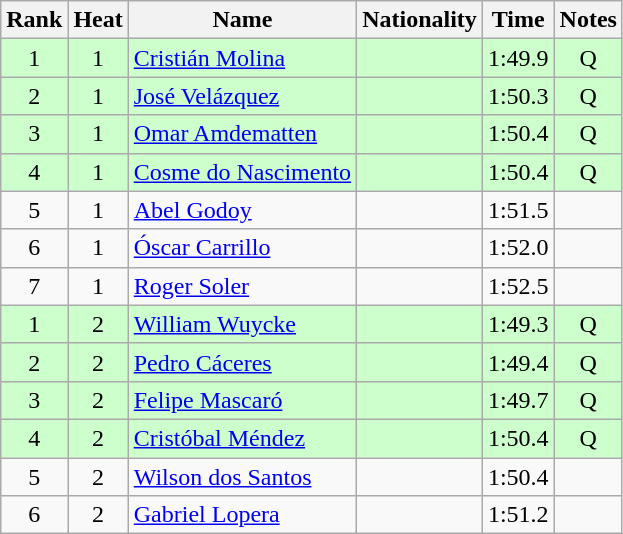<table class="wikitable sortable" style="text-align:center">
<tr>
<th>Rank</th>
<th>Heat</th>
<th>Name</th>
<th>Nationality</th>
<th>Time</th>
<th>Notes</th>
</tr>
<tr bgcolor=ccffcc>
<td>1</td>
<td>1</td>
<td align=left><a href='#'>Cristián Molina</a></td>
<td align=left></td>
<td>1:49.9</td>
<td>Q</td>
</tr>
<tr bgcolor=ccffcc>
<td>2</td>
<td>1</td>
<td align=left><a href='#'>José Velázquez</a></td>
<td align=left></td>
<td>1:50.3</td>
<td>Q</td>
</tr>
<tr bgcolor=ccffcc>
<td>3</td>
<td>1</td>
<td align=left><a href='#'>Omar Amdematten</a></td>
<td align=left></td>
<td>1:50.4</td>
<td>Q</td>
</tr>
<tr bgcolor=ccffcc>
<td>4</td>
<td>1</td>
<td align=left><a href='#'>Cosme do Nascimento</a></td>
<td align=left></td>
<td>1:50.4</td>
<td>Q</td>
</tr>
<tr>
<td>5</td>
<td>1</td>
<td align=left><a href='#'>Abel Godoy</a></td>
<td align=left></td>
<td>1:51.5</td>
<td></td>
</tr>
<tr>
<td>6</td>
<td>1</td>
<td align=left><a href='#'>Óscar Carrillo</a></td>
<td align=left></td>
<td>1:52.0</td>
<td></td>
</tr>
<tr>
<td>7</td>
<td>1</td>
<td align=left><a href='#'>Roger Soler</a></td>
<td align=left></td>
<td>1:52.5</td>
<td></td>
</tr>
<tr bgcolor=ccffcc>
<td>1</td>
<td>2</td>
<td align=left><a href='#'>William Wuycke</a></td>
<td align=left></td>
<td>1:49.3</td>
<td>Q</td>
</tr>
<tr bgcolor=ccffcc>
<td>2</td>
<td>2</td>
<td align=left><a href='#'>Pedro Cáceres</a></td>
<td align=left></td>
<td>1:49.4</td>
<td>Q</td>
</tr>
<tr bgcolor=ccffcc>
<td>3</td>
<td>2</td>
<td align=left><a href='#'>Felipe Mascaró</a></td>
<td align=left></td>
<td>1:49.7</td>
<td>Q</td>
</tr>
<tr bgcolor=ccffcc>
<td>4</td>
<td>2</td>
<td align=left><a href='#'>Cristóbal Méndez</a></td>
<td align=left></td>
<td>1:50.4</td>
<td>Q</td>
</tr>
<tr>
<td>5</td>
<td>2</td>
<td align=left><a href='#'>Wilson dos Santos</a></td>
<td align=left></td>
<td>1:50.4</td>
<td></td>
</tr>
<tr>
<td>6</td>
<td>2</td>
<td align=left><a href='#'>Gabriel Lopera</a></td>
<td align=left></td>
<td>1:51.2</td>
<td></td>
</tr>
</table>
